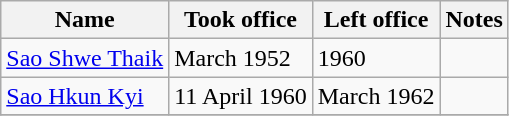<table class="wikitable">
<tr>
<th>Name</th>
<th>Took office</th>
<th>Left office</th>
<th>Notes</th>
</tr>
<tr>
<td><a href='#'>Sao Shwe Thaik</a></td>
<td>March 1952</td>
<td>1960</td>
<td></td>
</tr>
<tr>
<td><a href='#'>Sao Hkun Kyi</a></td>
<td>11 April 1960</td>
<td>March 1962</td>
<td></td>
</tr>
<tr>
</tr>
</table>
